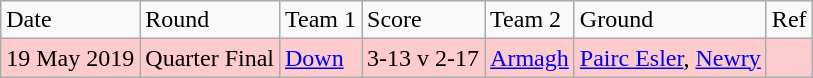<table class="wikitable">
<tr>
<td>Date</td>
<td>Round</td>
<td>Team 1</td>
<td>Score</td>
<td>Team 2</td>
<td>Ground</td>
<td>Ref</td>
</tr>
<tr style="background:#fdcbcb;">
<td>19 May 2019</td>
<td>Quarter Final</td>
<td><a href='#'>Down</a></td>
<td>3-13 v 2-17</td>
<td><a href='#'>Armagh</a></td>
<td><a href='#'>Pairc Esler</a>, <a href='#'>Newry</a></td>
<td></td>
</tr>
</table>
